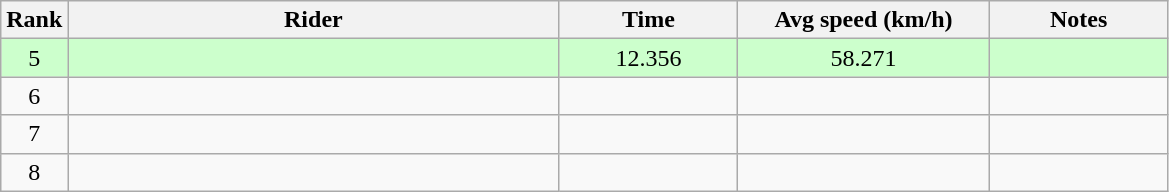<table class="wikitable sortable" style="text-align:center;">
<tr>
<th>Rank</th>
<th style="width:20em;">Rider</th>
<th style="width:7em;">Time</th>
<th style="width:10em;">Avg speed (km/h)</th>
<th style="width:7em;">Notes</th>
</tr>
<tr bgcolor=ccffcc>
<td>5</td>
<td align=left></td>
<td>12.356</td>
<td>58.271</td>
<td></td>
</tr>
<tr>
<td>6</td>
<td align=left></td>
<td></td>
<td></td>
<td></td>
</tr>
<tr>
<td>7</td>
<td align=left></td>
<td></td>
<td></td>
<td></td>
</tr>
<tr>
<td>8</td>
<td align=left></td>
<td></td>
<td></td>
<td></td>
</tr>
</table>
